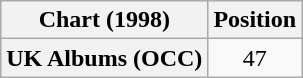<table class="wikitable plainrowheaders" style="text-align:center">
<tr>
<th>Chart (1998)</th>
<th>Position</th>
</tr>
<tr>
<th scope="row">UK Albums (OCC)</th>
<td>47</td>
</tr>
</table>
